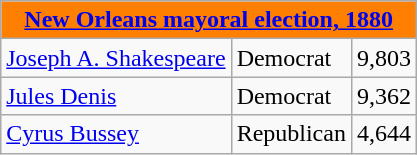<table class="wikitable">
<tr>
<th colspan="7" style="background-color:#FF7F00;text-align:center;"><a href='#'>New Orleans mayoral election, 1880</a></th>
</tr>
<tr>
<td><a href='#'>Joseph A. Shakespeare</a></td>
<td>Democrat</td>
<td>9,803</td>
</tr>
<tr>
<td><a href='#'>Jules Denis</a></td>
<td>Democrat</td>
<td>9,362</td>
</tr>
<tr>
<td><a href='#'>Cyrus Bussey</a></td>
<td>Republican</td>
<td>4,644</td>
</tr>
</table>
